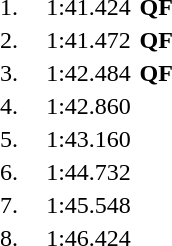<table style="text-align:center">
<tr>
<td width=30>1.</td>
<td align=left></td>
<td width=60>1:41.424</td>
<td><strong>QF</strong></td>
</tr>
<tr>
<td>2.</td>
<td align=left></td>
<td>1:41.472</td>
<td><strong>QF</strong></td>
</tr>
<tr>
<td>3.</td>
<td align=left></td>
<td>1:42.484</td>
<td><strong>QF</strong></td>
</tr>
<tr>
<td>4.</td>
<td align=left></td>
<td>1:42.860</td>
</tr>
<tr>
<td>5.</td>
<td align=left></td>
<td>1:43.160</td>
</tr>
<tr>
<td>6.</td>
<td align=left></td>
<td>1:44.732</td>
</tr>
<tr>
<td>7.</td>
<td align=left></td>
<td>1:45.548</td>
</tr>
<tr>
<td>8.</td>
<td align=left></td>
<td>1:46.424</td>
</tr>
</table>
